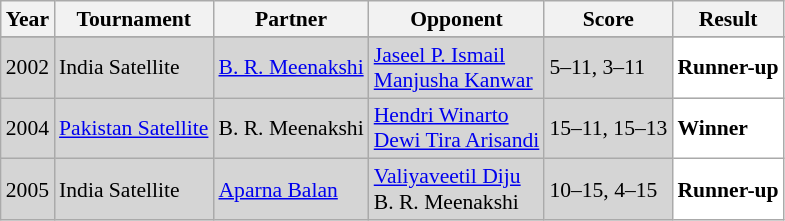<table class="sortable wikitable" style="font-size:90%;">
<tr>
<th>Year</th>
<th>Tournament</th>
<th>Partner</th>
<th>Opponent</th>
<th>Score</th>
<th>Result</th>
</tr>
<tr>
</tr>
<tr style="background:#D5D5D5">
<td align="center">2002</td>
<td align="left">India Satellite</td>
<td align="left"> <a href='#'>B. R. Meenakshi</a></td>
<td align="left"> <a href='#'>Jaseel P. Ismail</a> <br>  <a href='#'>Manjusha Kanwar</a></td>
<td align="left">5–11, 3–11</td>
<td style="text-align:left; background:white"> <strong>Runner-up</strong></td>
</tr>
<tr style="background:#D5D5D5">
<td align="center">2004</td>
<td align="left"><a href='#'>Pakistan Satellite</a></td>
<td align="left"> B. R. Meenakshi</td>
<td align="left"> <a href='#'>Hendri Winarto</a> <br>  <a href='#'>Dewi Tira Arisandi</a></td>
<td align="left">15–11, 15–13</td>
<td style="text-align:left; background:white"> <strong>Winner</strong></td>
</tr>
<tr style="background:#D5D5D5">
<td align="center">2005</td>
<td align="left">India Satellite</td>
<td align="left"> <a href='#'>Aparna Balan</a></td>
<td align="left"> <a href='#'>Valiyaveetil Diju</a> <br>  B. R. Meenakshi</td>
<td align="left">10–15, 4–15</td>
<td style="text-align:left; background:white"> <strong>Runner-up</strong></td>
</tr>
</table>
